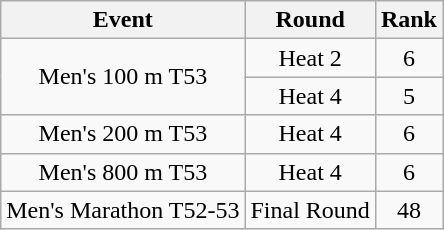<table class="wikitable" style="text-align:center;">
<tr>
<th>Event</th>
<th>Round</th>
<th>Rank</th>
</tr>
<tr>
<td rowspan="2">Men's 100 m T53</td>
<td>Heat 2</td>
<td>6</td>
</tr>
<tr>
<td>Heat 4</td>
<td>5</td>
</tr>
<tr>
<td rowspan="1">Men's 200 m T53</td>
<td>Heat 4</td>
<td>6</td>
</tr>
<tr>
<td rowspan="1">Men's 800 m T53</td>
<td>Heat 4</td>
<td>6</td>
</tr>
<tr>
<td rowspan="1">Men's Marathon T52-53</td>
<td>Final Round</td>
<td>48</td>
</tr>
</table>
